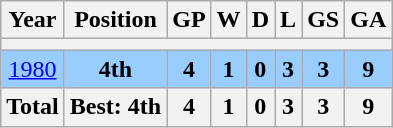<table class="wikitable" style="text-align:center;">
<tr>
<th>Year</th>
<th>Position</th>
<th>GP</th>
<th>W</th>
<th>D</th>
<th>L</th>
<th>GS</th>
<th>GA</th>
</tr>
<tr>
<th colspan="8"></th>
</tr>
<tr style="background:#9ACDFF;">
<td> <a href='#'>1980</a></td>
<td><strong>4th</strong></td>
<td><strong>4</strong></td>
<td><strong>1</strong></td>
<td><strong>0</strong></td>
<td><strong>3</strong></td>
<td><strong>3</strong></td>
<td><strong>9</strong></td>
</tr>
<tr>
<th><strong>Total</strong></th>
<th><strong>Best: 4th</strong></th>
<th><strong>4</strong></th>
<th><strong>1</strong></th>
<th><strong>0</strong></th>
<th><strong>3</strong></th>
<th><strong>3</strong></th>
<th><strong>9</strong></th>
</tr>
</table>
